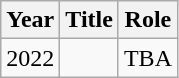<table class="wikitable">
<tr>
<th>Year</th>
<th>Title</th>
<th>Role</th>
</tr>
<tr>
<td>2022</td>
<td></td>
<td>TBA</td>
</tr>
</table>
